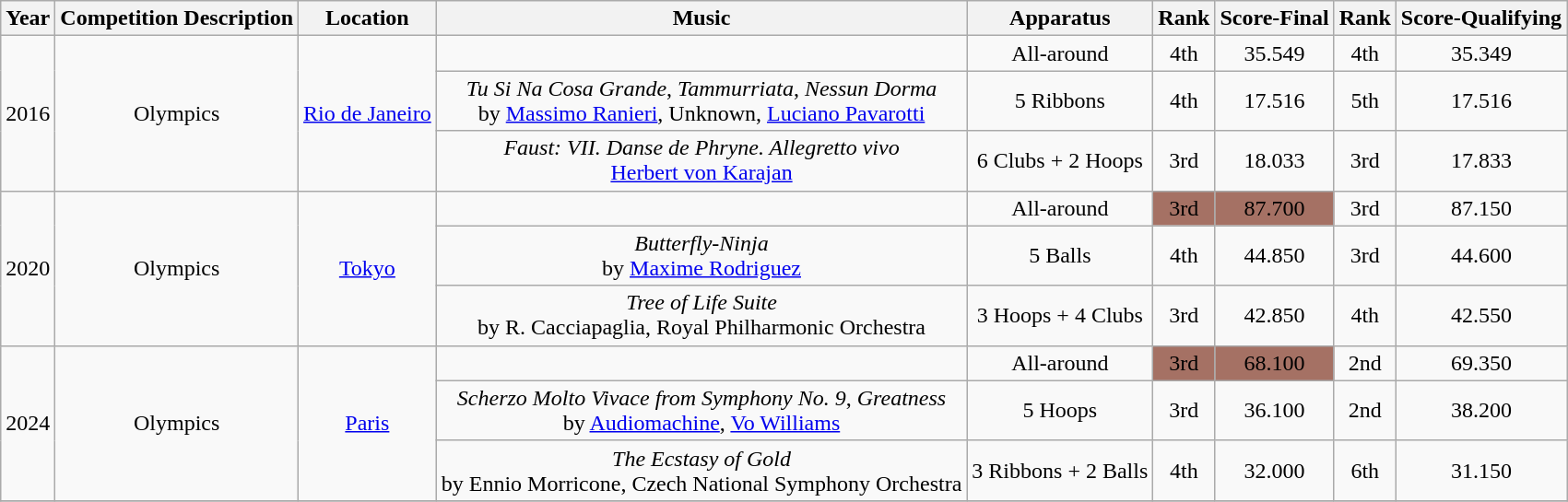<table class="wikitable" style="text-align:center">
<tr>
<th>Year</th>
<th>Competition Description</th>
<th>Location</th>
<th>Music</th>
<th>Apparatus</th>
<th>Rank</th>
<th>Score-Final</th>
<th>Rank</th>
<th>Score-Qualifying</th>
</tr>
<tr>
<td rowspan="3">2016</td>
<td rowspan="3">Olympics</td>
<td rowspan="3"><a href='#'>Rio de Janeiro</a></td>
<td></td>
<td>All-around</td>
<td>4th</td>
<td>35.549</td>
<td>4th</td>
<td>35.349</td>
</tr>
<tr>
<td><em>Tu Si Na Cosa Grande</em>, <em>Tammurriata</em>, <em>Nessun Dorma </em><br> by <a href='#'>Massimo Ranieri</a>, Unknown, <a href='#'>Luciano Pavarotti</a></td>
<td>5 Ribbons</td>
<td>4th</td>
<td>17.516</td>
<td>5th</td>
<td>17.516</td>
</tr>
<tr>
<td><em>Faust: VII. Danse de Phryne. Allegretto vivo</em> <br> <a href='#'>Herbert von Karajan</a></td>
<td>6 Clubs + 2 Hoops</td>
<td>3rd</td>
<td>18.033</td>
<td>3rd</td>
<td>17.833</td>
</tr>
<tr>
<td rowspan="3">2020</td>
<td rowspan="3">Olympics</td>
<td rowspan="3"><a href='#'>Tokyo</a></td>
<td></td>
<td>All-around</td>
<td bgcolor=#A57164>3rd</td>
<td bgcolor=#A57164>87.700</td>
<td>3rd</td>
<td>87.150</td>
</tr>
<tr>
<td><em>Butterfly-Ninja</em> <br> by <a href='#'>Maxime Rodriguez</a></td>
<td>5 Balls</td>
<td>4th</td>
<td>44.850</td>
<td>3rd</td>
<td>44.600</td>
</tr>
<tr>
<td><em>Tree of Life Suite</em> <br> by R. Cacciapaglia, Royal Philharmonic Orchestra</td>
<td>3 Hoops + 4 Clubs</td>
<td>3rd</td>
<td>42.850</td>
<td>4th</td>
<td>42.550</td>
</tr>
<tr>
<td rowspan="3">2024</td>
<td rowspan="3">Olympics</td>
<td rowspan="3"><a href='#'>Paris</a></td>
<td></td>
<td>All-around</td>
<td bgcolor=#A57164>3rd</td>
<td bgcolor=#A57164>68.100</td>
<td>2nd</td>
<td>69.350</td>
</tr>
<tr>
<td><em>Scherzo Molto Vivace from Symphony No. 9</em>, <em>Greatness</em> <br> by <a href='#'>Audiomachine</a>, <a href='#'>Vo Williams</a></td>
<td>5 Hoops</td>
<td>3rd</td>
<td>36.100</td>
<td>2nd</td>
<td>38.200</td>
</tr>
<tr>
<td><em>The Ecstasy of Gold</em> <br> by Ennio Morricone, Czech National Symphony Orchestra</td>
<td>3  Ribbons + 2 Balls</td>
<td>4th</td>
<td>32.000</td>
<td>6th</td>
<td>31.150</td>
</tr>
<tr>
</tr>
</table>
